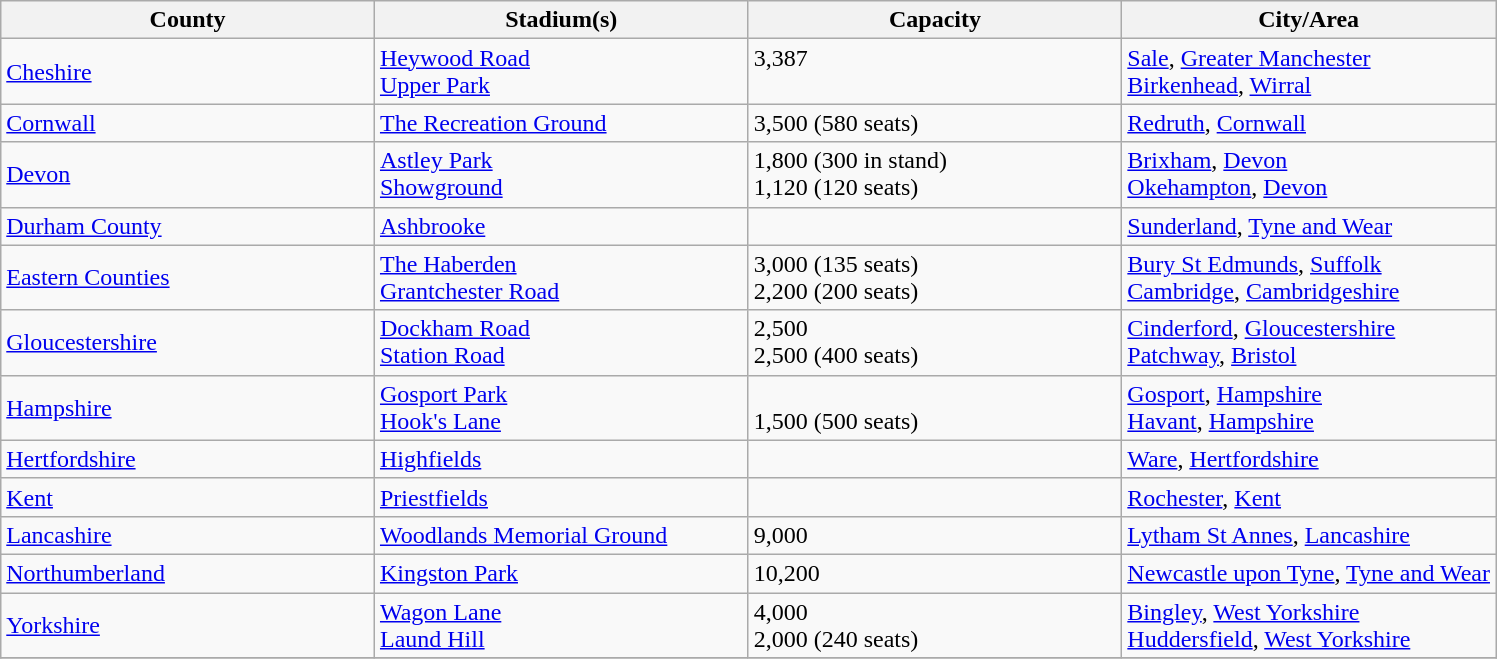<table class="wikitable sortable">
<tr>
<th width=25%>County</th>
<th width=25%>Stadium(s)</th>
<th width=25%>Capacity</th>
<th width=25%>City/Area</th>
</tr>
<tr>
<td><a href='#'>Cheshire</a></td>
<td><a href='#'>Heywood Road</a><br><a href='#'>Upper Park</a></td>
<td>3,387<br> </td>
<td><a href='#'>Sale</a>, <a href='#'>Greater Manchester</a><br><a href='#'>Birkenhead</a>, <a href='#'>Wirral</a></td>
</tr>
<tr>
<td><a href='#'>Cornwall</a></td>
<td><a href='#'>The Recreation Ground</a></td>
<td>3,500 (580 seats)</td>
<td><a href='#'>Redruth</a>, <a href='#'>Cornwall</a></td>
</tr>
<tr>
<td><a href='#'>Devon</a></td>
<td><a href='#'>Astley Park</a><br><a href='#'>Showground</a></td>
<td>1,800 (300 in stand)<br>1,120 (120 seats)</td>
<td><a href='#'>Brixham</a>, <a href='#'>Devon</a><br><a href='#'>Okehampton</a>, <a href='#'>Devon</a></td>
</tr>
<tr>
<td><a href='#'>Durham County</a></td>
<td><a href='#'>Ashbrooke</a></td>
<td></td>
<td><a href='#'>Sunderland</a>, <a href='#'>Tyne and Wear</a></td>
</tr>
<tr>
<td><a href='#'>Eastern Counties</a></td>
<td><a href='#'>The Haberden</a><br><a href='#'>Grantchester Road</a></td>
<td>3,000 (135 seats)<br>2,200 (200 seats)</td>
<td><a href='#'>Bury St Edmunds</a>, <a href='#'>Suffolk</a><br><a href='#'>Cambridge</a>, <a href='#'>Cambridgeshire</a></td>
</tr>
<tr>
<td><a href='#'>Gloucestershire</a></td>
<td><a href='#'>Dockham Road</a><br><a href='#'>Station Road</a></td>
<td>2,500<br>2,500 (400 seats)</td>
<td><a href='#'>Cinderford</a>, <a href='#'>Gloucestershire</a><br><a href='#'>Patchway</a>, <a href='#'>Bristol</a></td>
</tr>
<tr>
<td><a href='#'>Hampshire</a></td>
<td><a href='#'>Gosport Park</a><br><a href='#'>Hook's Lane</a></td>
<td><br>1,500 (500 seats)</td>
<td><a href='#'>Gosport</a>, <a href='#'>Hampshire</a><br><a href='#'>Havant</a>, <a href='#'>Hampshire</a></td>
</tr>
<tr>
<td><a href='#'>Hertfordshire</a></td>
<td><a href='#'>Highfields</a></td>
<td></td>
<td><a href='#'>Ware</a>, <a href='#'>Hertfordshire</a></td>
</tr>
<tr>
<td><a href='#'>Kent</a></td>
<td><a href='#'>Priestfields</a></td>
<td></td>
<td><a href='#'>Rochester</a>, <a href='#'>Kent</a></td>
</tr>
<tr>
<td><a href='#'>Lancashire</a></td>
<td><a href='#'>Woodlands Memorial Ground</a></td>
<td>9,000</td>
<td><a href='#'>Lytham St Annes</a>, <a href='#'>Lancashire</a></td>
</tr>
<tr>
<td><a href='#'>Northumberland</a></td>
<td><a href='#'>Kingston Park</a></td>
<td>10,200</td>
<td><a href='#'>Newcastle upon Tyne</a>, <a href='#'>Tyne and Wear</a></td>
</tr>
<tr>
<td><a href='#'>Yorkshire</a></td>
<td><a href='#'>Wagon Lane</a><br><a href='#'>Laund Hill</a></td>
<td>4,000<br>2,000 (240 seats)</td>
<td><a href='#'>Bingley</a>, <a href='#'>West Yorkshire</a><br><a href='#'>Huddersfield</a>, <a href='#'>West Yorkshire</a></td>
</tr>
<tr>
</tr>
</table>
